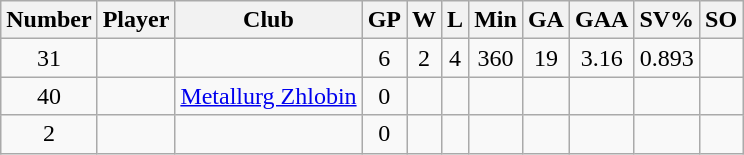<table class="wikitable sortable" style="text-align: center;">
<tr>
<th scope="col">Number</th>
<th scope="col">Player</th>
<th scope="col">Club</th>
<th scope="col">GP</th>
<th scope="col">W</th>
<th scope="col">L</th>
<th scope="col">Min</th>
<th scope="col">GA</th>
<th scope="col">GAA</th>
<th scope="col">SV%</th>
<th scope="col">SO</th>
</tr>
<tr>
<td>31</td>
<td scope="row" align=left></td>
<td align=left></td>
<td>6</td>
<td>2</td>
<td>4</td>
<td>360</td>
<td>19</td>
<td>3.16</td>
<td>0.893</td>
<td></td>
</tr>
<tr>
<td>40</td>
<td scope="row" align=left></td>
<td align=left><a href='#'>Metallurg Zhlobin</a></td>
<td>0</td>
<td></td>
<td></td>
<td></td>
<td></td>
<td></td>
<td></td>
<td></td>
</tr>
<tr>
<td>2</td>
<td scope="row" align=left></td>
<td align=left></td>
<td>0</td>
<td></td>
<td></td>
<td></td>
<td></td>
<td></td>
<td></td>
<td></td>
</tr>
</table>
